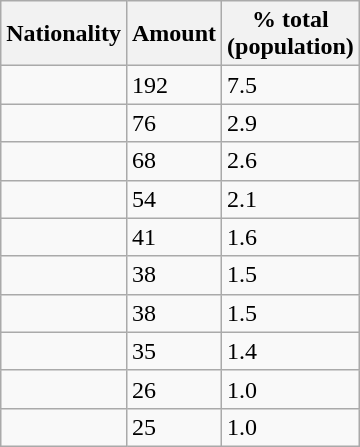<table class="wikitable floatright">
<tr \>
<th>Nationality</th>
<th>Amount</th>
<th>% total<br>(population)</th>
</tr>
<tr>
<td></td>
<td>192</td>
<td>7.5</td>
</tr>
<tr>
<td></td>
<td>76</td>
<td>2.9</td>
</tr>
<tr>
<td></td>
<td>68</td>
<td>2.6</td>
</tr>
<tr>
<td></td>
<td>54</td>
<td>2.1</td>
</tr>
<tr>
<td></td>
<td>41</td>
<td>1.6</td>
</tr>
<tr>
<td></td>
<td>38</td>
<td>1.5</td>
</tr>
<tr>
<td></td>
<td>38</td>
<td>1.5</td>
</tr>
<tr>
<td></td>
<td>35</td>
<td>1.4</td>
</tr>
<tr>
<td></td>
<td>26</td>
<td>1.0</td>
</tr>
<tr>
<td></td>
<td>25</td>
<td>1.0</td>
</tr>
</table>
